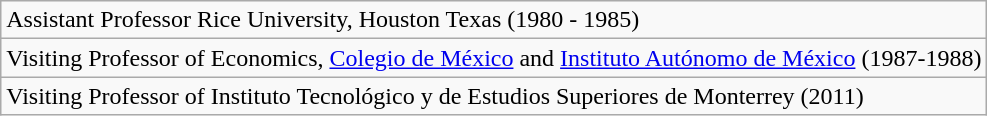<table class="wikitable">
<tr>
<td>Assistant Professor Rice University, Houston Texas (1980 - 1985)</td>
</tr>
<tr>
<td>Visiting Professor of Economics, <a href='#'>Colegio de México</a> and <a href='#'>Instituto Autónomo de México</a> (1987-1988)</td>
</tr>
<tr>
<td>Visiting Professor of Instituto Tecnológico y de Estudios Superiores de Monterrey (2011)</td>
</tr>
</table>
